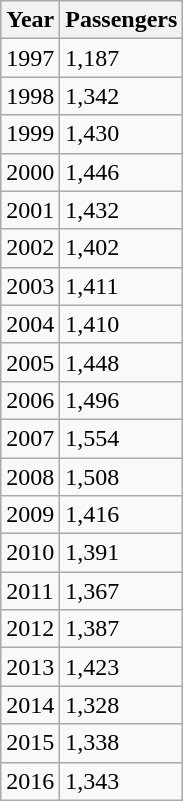<table class="wikitable">
<tr>
<th>Year</th>
<th>Passengers</th>
</tr>
<tr>
<td>1997</td>
<td>1,187</td>
</tr>
<tr>
<td>1998</td>
<td>1,342</td>
</tr>
<tr>
<td>1999</td>
<td>1,430</td>
</tr>
<tr>
<td>2000</td>
<td>1,446</td>
</tr>
<tr>
<td>2001</td>
<td>1,432</td>
</tr>
<tr>
<td>2002</td>
<td>1,402</td>
</tr>
<tr>
<td>2003</td>
<td>1,411</td>
</tr>
<tr>
<td>2004</td>
<td>1,410</td>
</tr>
<tr>
<td>2005</td>
<td>1,448</td>
</tr>
<tr>
<td>2006</td>
<td>1,496</td>
</tr>
<tr>
<td>2007</td>
<td>1,554</td>
</tr>
<tr>
<td>2008</td>
<td>1,508</td>
</tr>
<tr>
<td>2009</td>
<td>1,416</td>
</tr>
<tr>
<td>2010</td>
<td>1,391</td>
</tr>
<tr>
<td>2011</td>
<td>1,367</td>
</tr>
<tr>
<td>2012</td>
<td>1,387</td>
</tr>
<tr>
<td>2013</td>
<td>1,423</td>
</tr>
<tr>
<td>2014</td>
<td>1,328</td>
</tr>
<tr>
<td>2015</td>
<td>1,338</td>
</tr>
<tr>
<td>2016</td>
<td>1,343</td>
</tr>
</table>
